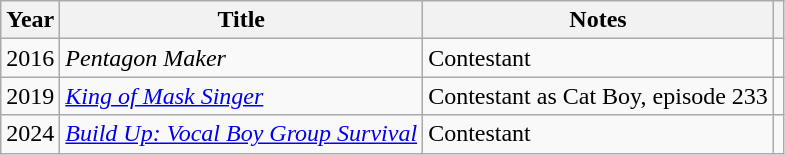<table class="wikitable sortable">
<tr>
<th scope="col" style="width:2em;">Year</th>
<th>Title</th>
<th>Notes</th>
<th></th>
</tr>
<tr>
<td>2016</td>
<td><em>Pentagon Maker</em></td>
<td>Contestant</td>
<td></td>
</tr>
<tr>
<td>2019</td>
<td><em><a href='#'>King of Mask Singer</a></em></td>
<td>Contestant as Cat Boy, episode 233</td>
<td></td>
</tr>
<tr>
<td>2024</td>
<td><em><a href='#'>Build Up: Vocal Boy Group Survival</a></em></td>
<td>Contestant</td>
<td></td>
</tr>
</table>
